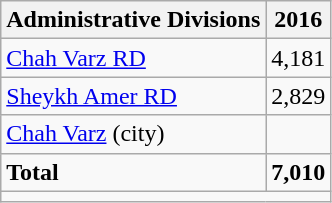<table class="wikitable">
<tr>
<th>Administrative Divisions</th>
<th>2016</th>
</tr>
<tr>
<td><a href='#'>Chah Varz RD</a></td>
<td style="text-align: right;">4,181</td>
</tr>
<tr>
<td><a href='#'>Sheykh Amer RD</a></td>
<td style="text-align: right;">2,829</td>
</tr>
<tr>
<td><a href='#'>Chah Varz</a> (city)</td>
<td style="text-align: right;"></td>
</tr>
<tr>
<td><strong>Total</strong></td>
<td style="text-align: right;"><strong>7,010</strong></td>
</tr>
<tr>
<td colspan=2></td>
</tr>
</table>
